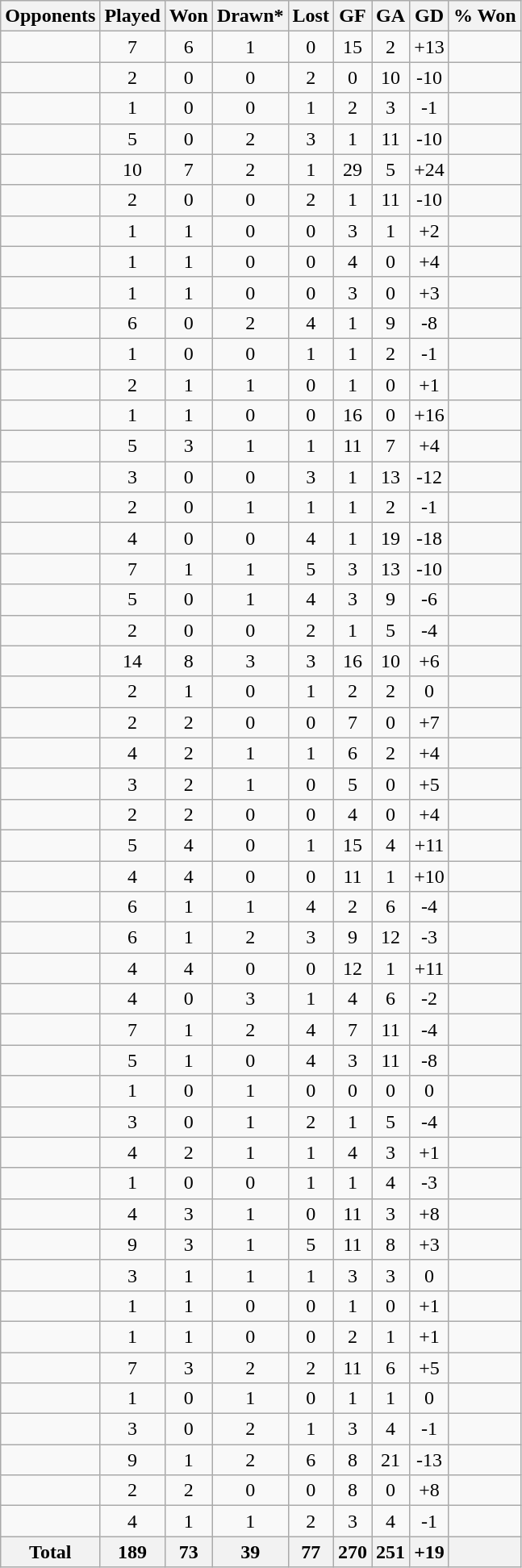<table class="sortable wikitable" style="text-align:center">
<tr>
<th>Opponents</th>
<th>Played</th>
<th>Won</th>
<th>Drawn*</th>
<th>Lost</th>
<th>GF</th>
<th>GA</th>
<th>GD</th>
<th>% Won</th>
</tr>
<tr>
<td style="text-align:left;"></td>
<td>7</td>
<td>6</td>
<td>1</td>
<td>0</td>
<td>15</td>
<td>2</td>
<td>+13</td>
<td></td>
</tr>
<tr>
<td style="text-align:left;"></td>
<td>2</td>
<td>0</td>
<td>0</td>
<td>2</td>
<td>0</td>
<td>10</td>
<td>-10</td>
<td></td>
</tr>
<tr>
<td style="text-align:left;"></td>
<td>1</td>
<td>0</td>
<td>0</td>
<td>1</td>
<td>2</td>
<td>3</td>
<td>-1</td>
<td></td>
</tr>
<tr>
<td style="text-align:left;"></td>
<td>5</td>
<td>0</td>
<td>2</td>
<td>3</td>
<td>1</td>
<td>11</td>
<td>-10</td>
<td></td>
</tr>
<tr>
<td style="text-align:left;"></td>
<td>10</td>
<td>7</td>
<td>2</td>
<td>1</td>
<td>29</td>
<td>5</td>
<td>+24</td>
<td></td>
</tr>
<tr>
<td style="text-align:left;"></td>
<td>2</td>
<td>0</td>
<td>0</td>
<td>2</td>
<td>1</td>
<td>11</td>
<td>-10</td>
<td></td>
</tr>
<tr>
<td style="text-align:left;"></td>
<td>1</td>
<td>1</td>
<td>0</td>
<td>0</td>
<td>3</td>
<td>1</td>
<td>+2</td>
<td></td>
</tr>
<tr>
<td style="text-align:left;"></td>
<td>1</td>
<td>1</td>
<td>0</td>
<td>0</td>
<td>4</td>
<td>0</td>
<td>+4</td>
<td></td>
</tr>
<tr>
<td style="text-align:left;"></td>
<td>1</td>
<td>1</td>
<td>0</td>
<td>0</td>
<td>3</td>
<td>0</td>
<td>+3</td>
<td></td>
</tr>
<tr>
<td style="text-align:left;"></td>
<td>6</td>
<td>0</td>
<td>2</td>
<td>4</td>
<td>1</td>
<td>9</td>
<td>-8</td>
<td></td>
</tr>
<tr>
<td style="text-align:left;"></td>
<td>1</td>
<td>0</td>
<td>0</td>
<td>1</td>
<td>1</td>
<td>2</td>
<td>-1</td>
<td></td>
</tr>
<tr>
<td style="text-align:left;"></td>
<td>2</td>
<td>1</td>
<td>1</td>
<td>0</td>
<td>1</td>
<td>0</td>
<td>+1</td>
<td></td>
</tr>
<tr>
<td style="text-align:left;"></td>
<td>1</td>
<td>1</td>
<td>0</td>
<td>0</td>
<td>16</td>
<td>0</td>
<td>+16</td>
<td></td>
</tr>
<tr>
<td style="text-align:left;"></td>
<td>5</td>
<td>3</td>
<td>1</td>
<td>1</td>
<td>11</td>
<td>7</td>
<td>+4</td>
<td></td>
</tr>
<tr>
<td style="text-align:left;"></td>
<td>3</td>
<td>0</td>
<td>0</td>
<td>3</td>
<td>1</td>
<td>13</td>
<td>-12</td>
<td></td>
</tr>
<tr>
<td style="text-align:left;"></td>
<td>2</td>
<td>0</td>
<td>1</td>
<td>1</td>
<td>1</td>
<td>2</td>
<td>-1</td>
<td></td>
</tr>
<tr>
<td style="text-align:left;"></td>
<td>4</td>
<td>0</td>
<td>0</td>
<td>4</td>
<td>1</td>
<td>19</td>
<td>-18</td>
<td></td>
</tr>
<tr>
<td style="text-align:left;"></td>
<td>7</td>
<td>1</td>
<td>1</td>
<td>5</td>
<td>3</td>
<td>13</td>
<td>-10</td>
<td></td>
</tr>
<tr>
<td style="text-align:left;"></td>
<td>5</td>
<td>0</td>
<td>1</td>
<td>4</td>
<td>3</td>
<td>9</td>
<td>-6</td>
<td></td>
</tr>
<tr>
<td style="text-align:left;"></td>
<td>2</td>
<td>0</td>
<td>0</td>
<td>2</td>
<td>1</td>
<td>5</td>
<td>-4</td>
<td></td>
</tr>
<tr>
<td style="text-align:left;"></td>
<td>14</td>
<td>8</td>
<td>3</td>
<td>3</td>
<td>16</td>
<td>10</td>
<td>+6</td>
<td></td>
</tr>
<tr>
<td style="text-align:left;"></td>
<td>2</td>
<td>1</td>
<td>0</td>
<td>1</td>
<td>2</td>
<td>2</td>
<td>0</td>
<td></td>
</tr>
<tr>
<td style="text-align:left;"></td>
<td>2</td>
<td>2</td>
<td>0</td>
<td>0</td>
<td>7</td>
<td>0</td>
<td>+7</td>
<td></td>
</tr>
<tr>
<td style="text-align:left;"></td>
<td>4</td>
<td>2</td>
<td>1</td>
<td>1</td>
<td>6</td>
<td>2</td>
<td>+4</td>
<td></td>
</tr>
<tr>
<td style="text-align:left;"></td>
<td>3</td>
<td>2</td>
<td>1</td>
<td>0</td>
<td>5</td>
<td>0</td>
<td>+5</td>
<td></td>
</tr>
<tr>
<td style="text-align:left;"></td>
<td>2</td>
<td>2</td>
<td>0</td>
<td>0</td>
<td>4</td>
<td>0</td>
<td>+4</td>
<td></td>
</tr>
<tr>
<td style="text-align:left;"></td>
<td>5</td>
<td>4</td>
<td>0</td>
<td>1</td>
<td>15</td>
<td>4</td>
<td>+11</td>
<td></td>
</tr>
<tr>
<td style="text-align:left;"></td>
<td>4</td>
<td>4</td>
<td>0</td>
<td>0</td>
<td>11</td>
<td>1</td>
<td>+10</td>
<td></td>
</tr>
<tr>
<td style="text-align:left;"></td>
<td>6</td>
<td>1</td>
<td>1</td>
<td>4</td>
<td>2</td>
<td>6</td>
<td>-4</td>
<td></td>
</tr>
<tr>
<td style="text-align:left;"></td>
<td>6</td>
<td>1</td>
<td>2</td>
<td>3</td>
<td>9</td>
<td>12</td>
<td>-3</td>
<td></td>
</tr>
<tr>
<td style="text-align:left;"></td>
<td>4</td>
<td>4</td>
<td>0</td>
<td>0</td>
<td>12</td>
<td>1</td>
<td>+11</td>
<td></td>
</tr>
<tr>
<td style="text-align:left;"></td>
<td>4</td>
<td>0</td>
<td>3</td>
<td>1</td>
<td>4</td>
<td>6</td>
<td>-2</td>
<td></td>
</tr>
<tr>
<td style="text-align:left;"></td>
<td>7</td>
<td>1</td>
<td>2</td>
<td>4</td>
<td>7</td>
<td>11</td>
<td>-4</td>
<td></td>
</tr>
<tr>
<td style="text-align:left;"></td>
<td>5</td>
<td>1</td>
<td>0</td>
<td>4</td>
<td>3</td>
<td>11</td>
<td>-8</td>
<td></td>
</tr>
<tr>
<td style="text-align:left;"></td>
<td>1</td>
<td>0</td>
<td>1</td>
<td>0</td>
<td>0</td>
<td>0</td>
<td>0</td>
<td></td>
</tr>
<tr>
<td style="text-align:left;"></td>
<td>3</td>
<td>0</td>
<td>1</td>
<td>2</td>
<td>1</td>
<td>5</td>
<td>-4</td>
<td></td>
</tr>
<tr>
<td style="text-align:left;"></td>
<td>4</td>
<td>2</td>
<td>1</td>
<td>1</td>
<td>4</td>
<td>3</td>
<td>+1</td>
<td></td>
</tr>
<tr>
<td style="text-align:left;"></td>
<td>1</td>
<td>0</td>
<td>0</td>
<td>1</td>
<td>1</td>
<td>4</td>
<td>-3</td>
<td></td>
</tr>
<tr>
<td style="text-align:left;"></td>
<td>4</td>
<td>3</td>
<td>1</td>
<td>0</td>
<td>11</td>
<td>3</td>
<td>+8</td>
<td></td>
</tr>
<tr>
<td style="text-align:left;"></td>
<td>9</td>
<td>3</td>
<td>1</td>
<td>5</td>
<td>11</td>
<td>8</td>
<td>+3</td>
<td></td>
</tr>
<tr>
<td style="text-align:left;"></td>
<td>3</td>
<td>1</td>
<td>1</td>
<td>1</td>
<td>3</td>
<td>3</td>
<td>0</td>
<td></td>
</tr>
<tr>
<td style="text-align:left;"></td>
<td>1</td>
<td>1</td>
<td>0</td>
<td>0</td>
<td>1</td>
<td>0</td>
<td>+1</td>
<td></td>
</tr>
<tr>
<td style="text-align:left;"></td>
<td>1</td>
<td>1</td>
<td>0</td>
<td>0</td>
<td>2</td>
<td>1</td>
<td>+1</td>
<td></td>
</tr>
<tr>
<td style="text-align:left;"></td>
<td>7</td>
<td>3</td>
<td>2</td>
<td>2</td>
<td>11</td>
<td>6</td>
<td>+5</td>
<td></td>
</tr>
<tr>
<td style="text-align:left;"></td>
<td>1</td>
<td>0</td>
<td>1</td>
<td>0</td>
<td>1</td>
<td>1</td>
<td>0</td>
<td></td>
</tr>
<tr>
<td style="text-align:left;"></td>
<td>3</td>
<td>0</td>
<td>2</td>
<td>1</td>
<td>3</td>
<td>4</td>
<td>-1</td>
<td></td>
</tr>
<tr>
<td style="text-align:left;"></td>
<td>9</td>
<td>1</td>
<td>2</td>
<td>6</td>
<td>8</td>
<td>21</td>
<td>-13</td>
<td></td>
</tr>
<tr>
<td style="text-align:left;"></td>
<td>2</td>
<td>2</td>
<td>0</td>
<td>0</td>
<td>8</td>
<td>0</td>
<td>+8</td>
<td></td>
</tr>
<tr>
<td style="text-align:left;"></td>
<td>4</td>
<td>1</td>
<td>1</td>
<td>2</td>
<td>3</td>
<td>4</td>
<td>-1</td>
<td></td>
</tr>
<tr class="sortbottom">
<th>Total</th>
<th>189</th>
<th>73</th>
<th>39</th>
<th>77</th>
<th>270</th>
<th>251</th>
<th>+19</th>
<th></th>
</tr>
</table>
